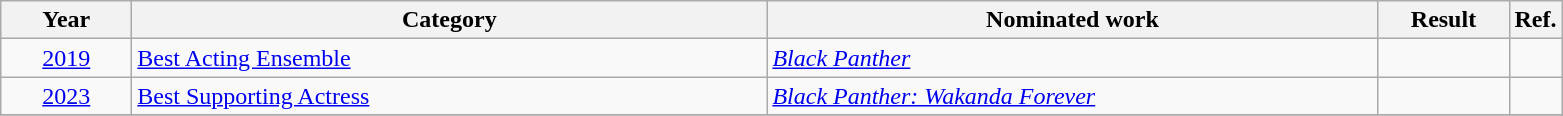<table class=wikitable>
<tr>
<th scope="col" style="width:5em;">Year</th>
<th scope="col" style="width:26em;">Category</th>
<th scope="col" style="width:25em;">Nominated work</th>
<th scope="col" style="width:5em;">Result</th>
<th>Ref.</th>
</tr>
<tr>
<td style="text-align:center;"><a href='#'>2019</a></td>
<td><a href='#'>Best Acting Ensemble</a></td>
<td><em><a href='#'>Black Panther</a></em></td>
<td></td>
<td style="text-align:center;"></td>
</tr>
<tr>
<td style="text-align:center;"><a href='#'>2023</a></td>
<td><a href='#'>Best Supporting Actress</a></td>
<td><em><a href='#'>Black Panther: Wakanda Forever</a></em></td>
<td></td>
<td style="text-align:center;"></td>
</tr>
<tr>
</tr>
</table>
